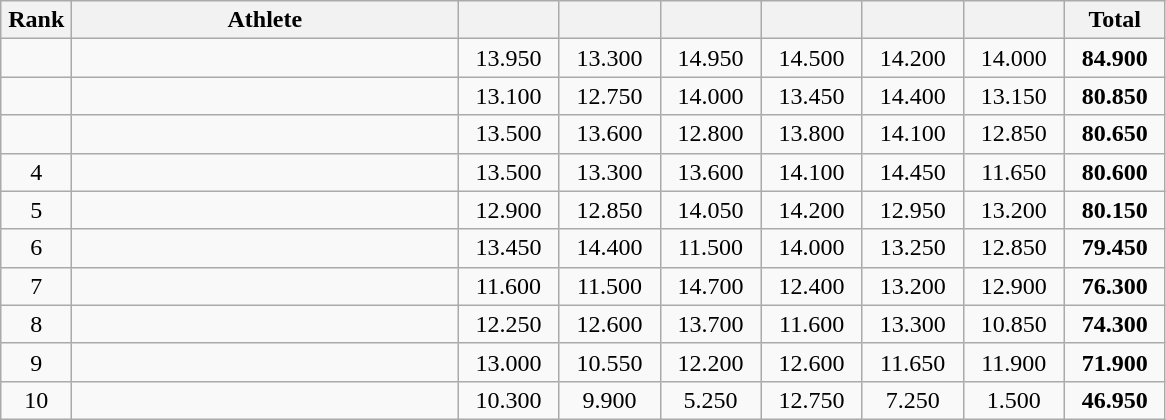<table class=wikitable style="text-align:center">
<tr>
<th width=40>Rank</th>
<th width=250>Athlete</th>
<th width=60></th>
<th width=60></th>
<th width=60></th>
<th width=60></th>
<th width=60></th>
<th width=60></th>
<th width=60>Total</th>
</tr>
<tr>
<td></td>
<td align="left"></td>
<td>13.950</td>
<td>13.300</td>
<td>14.950</td>
<td>14.500</td>
<td>14.200</td>
<td>14.000</td>
<td><strong>84.900</strong></td>
</tr>
<tr>
<td></td>
<td align="left"></td>
<td>13.100</td>
<td>12.750</td>
<td>14.000</td>
<td>13.450</td>
<td>14.400</td>
<td>13.150</td>
<td><strong>80.850</strong></td>
</tr>
<tr>
<td></td>
<td align="left"></td>
<td>13.500</td>
<td>13.600</td>
<td>12.800</td>
<td>13.800</td>
<td>14.100</td>
<td>12.850</td>
<td><strong>80.650</strong></td>
</tr>
<tr>
<td>4</td>
<td align="left"></td>
<td>13.500</td>
<td>13.300</td>
<td>13.600</td>
<td>14.100</td>
<td>14.450</td>
<td>11.650</td>
<td><strong>80.600</strong></td>
</tr>
<tr>
<td>5</td>
<td align="left"></td>
<td>12.900</td>
<td>12.850</td>
<td>14.050</td>
<td>14.200</td>
<td>12.950</td>
<td>13.200</td>
<td><strong>80.150</strong></td>
</tr>
<tr>
<td>6</td>
<td align="left"></td>
<td>13.450</td>
<td>14.400</td>
<td>11.500</td>
<td>14.000</td>
<td>13.250</td>
<td>12.850</td>
<td><strong>79.450</strong></td>
</tr>
<tr>
<td>7</td>
<td align="left"></td>
<td>11.600</td>
<td>11.500</td>
<td>14.700</td>
<td>12.400</td>
<td>13.200</td>
<td>12.900</td>
<td><strong>76.300</strong></td>
</tr>
<tr>
<td>8</td>
<td align="left"></td>
<td>12.250</td>
<td>12.600</td>
<td>13.700</td>
<td>11.600</td>
<td>13.300</td>
<td>10.850</td>
<td><strong>74.300</strong></td>
</tr>
<tr>
<td>9</td>
<td align="left"></td>
<td>13.000</td>
<td>10.550</td>
<td>12.200</td>
<td>12.600</td>
<td>11.650</td>
<td>11.900</td>
<td><strong>71.900</strong></td>
</tr>
<tr>
<td>10</td>
<td align="left"></td>
<td>10.300</td>
<td>9.900</td>
<td>5.250</td>
<td>12.750</td>
<td>7.250</td>
<td>1.500</td>
<td><strong>46.950</strong></td>
</tr>
</table>
